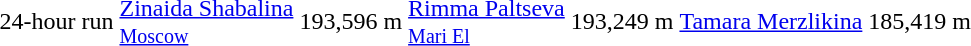<table>
<tr>
<td>24-hour run</td>
<td><a href='#'>Zinaida Shabalina</a><br><small><a href='#'>Moscow</a></small></td>
<td>193,596 m</td>
<td><a href='#'>Rimma Paltseva</a><br><small><a href='#'>Mari El</a></small></td>
<td>193,249 m</td>
<td><a href='#'>Tamara Merzlikina</a><br><small></small></td>
<td>185,419 m</td>
</tr>
</table>
